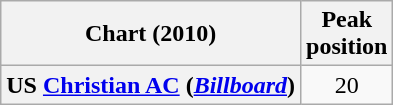<table class="wikitable plainrowheaders" style="text-align:center">
<tr>
<th scope="col">Chart (2010)</th>
<th scope="col">Peak<br>position</th>
</tr>
<tr>
<th scope="row">US <a href='#'>Christian AC</a> (<em><a href='#'>Billboard</a></em>)</th>
<td>20</td>
</tr>
</table>
